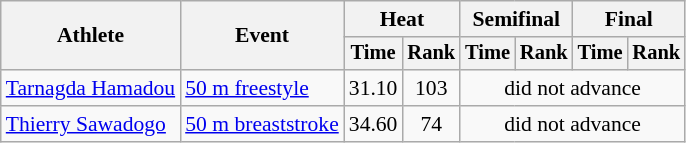<table class=wikitable style="font-size:90%">
<tr>
<th rowspan="2">Athlete</th>
<th rowspan="2">Event</th>
<th colspan="2">Heat</th>
<th colspan="2">Semifinal</th>
<th colspan="2">Final</th>
</tr>
<tr style="font-size:95%">
<th>Time</th>
<th>Rank</th>
<th>Time</th>
<th>Rank</th>
<th>Time</th>
<th>Rank</th>
</tr>
<tr align=center>
<td align=left><a href='#'>Tarnagda Hamadou</a></td>
<td align=left><a href='#'>50 m freestyle</a></td>
<td>31.10</td>
<td>103</td>
<td colspan=4>did not advance</td>
</tr>
<tr align=center>
<td align=left><a href='#'>Thierry Sawadogo</a></td>
<td align=left><a href='#'>50 m breaststroke</a></td>
<td>34.60</td>
<td>74</td>
<td colspan=4>did not advance</td>
</tr>
</table>
